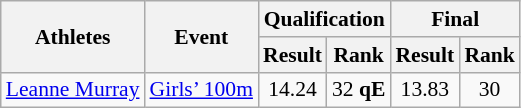<table class="wikitable" border="1" style="font-size:90%">
<tr>
<th rowspan=2>Athletes</th>
<th rowspan=2>Event</th>
<th colspan=2>Qualification</th>
<th colspan=2>Final</th>
</tr>
<tr>
<th>Result</th>
<th>Rank</th>
<th>Result</th>
<th>Rank</th>
</tr>
<tr>
<td><a href='#'>Leanne Murray</a></td>
<td><a href='#'>Girls’ 100m</a></td>
<td align=center>14.24</td>
<td align=center>32 <strong>qE</strong></td>
<td align=center>13.83</td>
<td align=center>30</td>
</tr>
</table>
